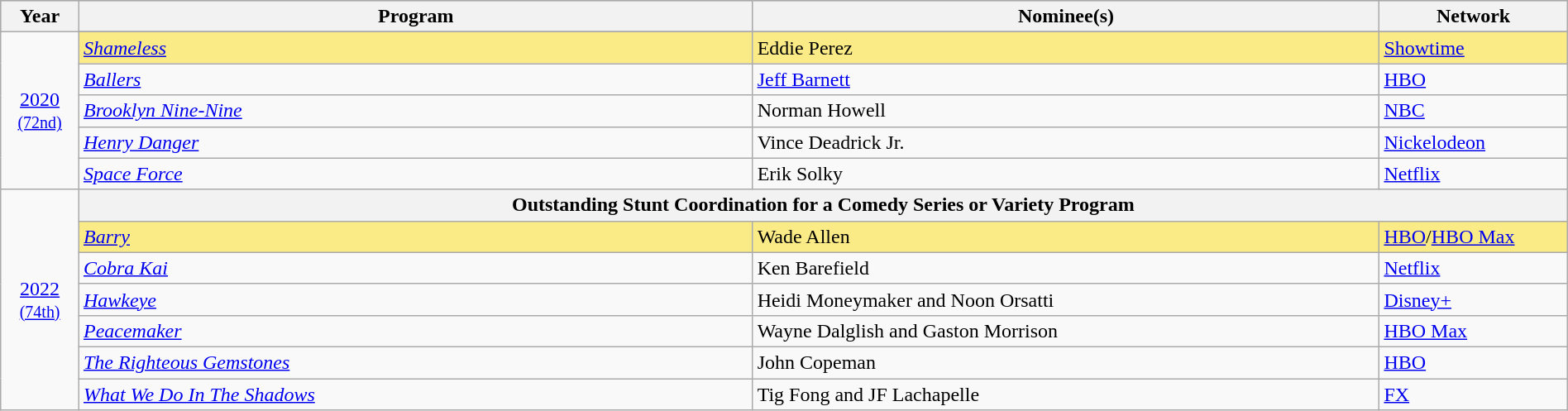<table class="wikitable" style="width:100%">
<tr bgcolor="#bebebe">
<th width="5%">Year</th>
<th width="43%">Program</th>
<th width="40%">Nominee(s)</th>
<th width="12%">Network</th>
</tr>
<tr>
<td rowspan=6 style="text-align:center"><a href='#'>2020</a><br><small><a href='#'>(72nd)</a></small><br></td>
</tr>
<tr style="background:#FAEB86">
<td><em><a href='#'>Shameless</a></em></td>
<td>Eddie Perez</td>
<td><a href='#'>Showtime</a></td>
</tr>
<tr>
<td><em><a href='#'>Ballers</a></em></td>
<td><a href='#'>Jeff Barnett</a></td>
<td><a href='#'>HBO</a></td>
</tr>
<tr>
<td><em><a href='#'>Brooklyn Nine-Nine</a></em></td>
<td>Norman Howell</td>
<td><a href='#'>NBC</a></td>
</tr>
<tr>
<td><em><a href='#'>Henry Danger</a></em></td>
<td>Vince Deadrick Jr.</td>
<td><a href='#'>Nickelodeon</a></td>
</tr>
<tr>
<td><em><a href='#'>Space Force</a></em></td>
<td>Erik Solky</td>
<td><a href='#'>Netflix</a></td>
</tr>
<tr>
<td rowspan=7 style="text-align:center"><a href='#'>2022</a><br><small><a href='#'>(74th)</a></small></td>
<th colspan="6">Outstanding Stunt Coordination for a Comedy Series or Variety Program</th>
</tr>
<tr style="background:#FAEB86">
<td><em><a href='#'>Barry</a></em></td>
<td>Wade Allen</td>
<td><a href='#'>HBO</a>/<a href='#'>HBO Max</a></td>
</tr>
<tr>
<td><em><a href='#'>Cobra Kai</a></em></td>
<td>Ken Barefield</td>
<td><a href='#'>Netflix</a></td>
</tr>
<tr>
<td><em><a href='#'>Hawkeye</a></em></td>
<td>Heidi Moneymaker and Noon Orsatti</td>
<td><a href='#'>Disney+</a></td>
</tr>
<tr>
<td><em><a href='#'>Peacemaker</a></em></td>
<td>Wayne Dalglish and Gaston Morrison</td>
<td><a href='#'>HBO Max</a></td>
</tr>
<tr>
<td><em><a href='#'>The Righteous Gemstones</a></em></td>
<td>John Copeman</td>
<td><a href='#'>HBO</a></td>
</tr>
<tr>
<td><em><a href='#'>What We Do In The Shadows</a></em></td>
<td>Tig Fong and JF Lachapelle</td>
<td><a href='#'>FX</a></td>
</tr>
</table>
